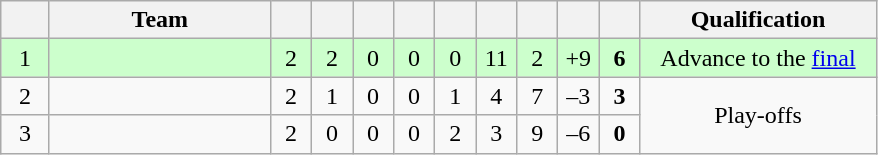<table class="wikitable" style="text-align: center;">
<tr>
<th width="25"></th>
<th width="140">Team</th>
<th width="20"></th>
<th width="20"></th>
<th width="20"></th>
<th width="20"></th>
<th width="20"></th>
<th width="20"></th>
<th width="20"></th>
<th width="20"></th>
<th width="20"></th>
<th width="150">Qualification</th>
</tr>
<tr style="background-color: #ccffcc;">
<td>1</td>
<td align=left></td>
<td>2</td>
<td>2</td>
<td>0</td>
<td>0</td>
<td>0</td>
<td>11</td>
<td>2</td>
<td>+9</td>
<td><strong>6</strong></td>
<td>Advance to the <a href='#'>final</a></td>
</tr>
<tr>
<td>2</td>
<td align=left></td>
<td>2</td>
<td>1</td>
<td>0</td>
<td>0</td>
<td>1</td>
<td>4</td>
<td>7</td>
<td>–3</td>
<td><strong>3</strong></td>
<td rowspan="2">Play-offs</td>
</tr>
<tr>
<td>3</td>
<td align=left></td>
<td>2</td>
<td>0</td>
<td>0</td>
<td>0</td>
<td>2</td>
<td>3</td>
<td>9</td>
<td>–6</td>
<td><strong>0</strong></td>
</tr>
</table>
